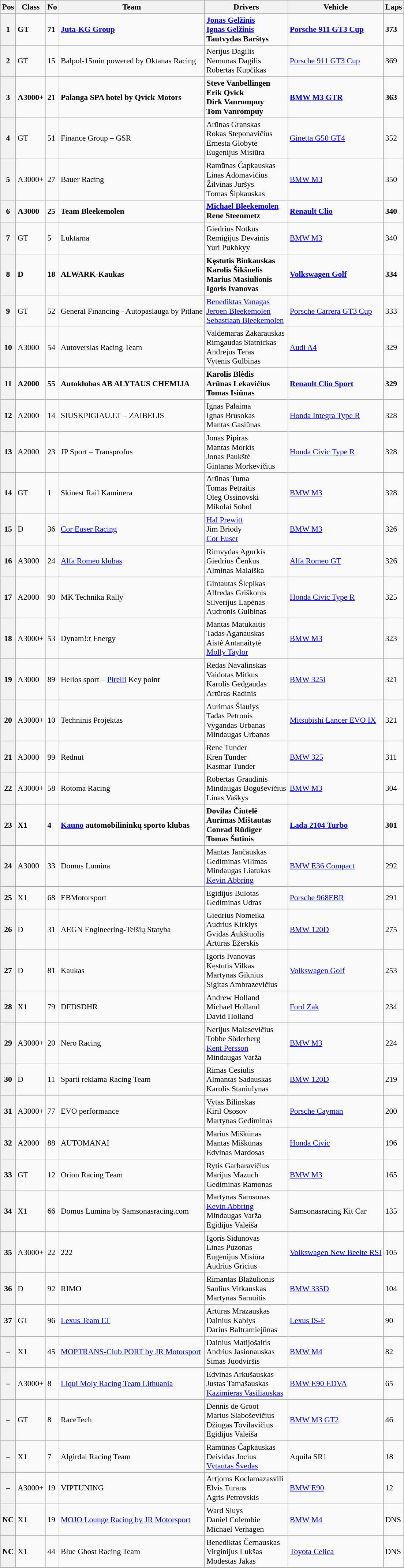<table class="wikitable sortable" style="font-size: 90%">
<tr>
<th>Pos</th>
<th>Class</th>
<th>No</th>
<th>Team</th>
<th scope="col" class="unsortable">Drivers</th>
<th>Vehicle</th>
<th>Laps</th>
</tr>
<tr style="font-weight:bold">
<th data-sort-value="P001">1</th>
<td data-sort-value="SP9 GT3 P001">GT</td>
<td>71</td>
<td><a href='#'>Juta-KG Group</a></td>
<td> <a href='#'>Jonas Gelžinis</a><br> <a href='#'>Ignas Gelžinis</a><br> Tautvydas Barštys</td>
<td><a href='#'>Porsche 911 GT3 Cup</a></td>
<td>373</td>
</tr>
<tr>
<th data-sort-value="P002">2</th>
<td data-sort-value="SP9 GT3 P002">GT</td>
<td>15</td>
<td>Balpol-15min powered by Oktanas Racing</td>
<td> Nerijus Dagilis<br> Nemunas Dagilis<br> Robertas Kupčikas</td>
<td><a href='#'>Porsche 911 GT3 Cup</a></td>
<td>369</td>
</tr>
<tr style="font-weight:bold">
<th data-sort-value="P002">3</th>
<td data-sort-value="SP9 GT3 P002">A3000+</td>
<td>21</td>
<td>Palanga SPA hotel by Qvick Motors</td>
<td> Steve Vanbellingen<br> Erik Qvick<br> Dirk Vanrompuy<br> Tom Vanrompuy</td>
<td><a href='#'>BMW M3 GTR</a></td>
<td>363</td>
</tr>
<tr>
<th data-sort-value="P002">4</th>
<td data-sort-value="SP9 GT3 P002">GT</td>
<td>51</td>
<td>Finance Group – GSR</td>
<td> Arūnas Granskas<br> Rokas Steponavičius<br> Ernesta Globytė<br> Eugenijus Misiūra</td>
<td><a href='#'>Ginetta G50 GT4</a></td>
<td>352</td>
</tr>
<tr>
<th data-sort-value="P002">5</th>
<td data-sort-value="SP9 GT3 P002">A3000+</td>
<td>27</td>
<td>Bauer Racing</td>
<td> Ramūnas Čapkauskas <br> Linas Adomavičius<br> Žilvinas Juršys <br> Tomas Šipkauskas</td>
<td><a href='#'>BMW M3</a></td>
<td>350</td>
</tr>
<tr style="font-weight:bold">
<th data-sort-value="P002">6</th>
<td data-sort-value="SP9 GT3 P002">A3000</td>
<td>25</td>
<td>Team Bleekemolen</td>
<td> <a href='#'>Michael Bleekemolen</a> <br> Rene Steenmetz</td>
<td><a href='#'>Renault Clio</a></td>
<td>340</td>
</tr>
<tr>
<th data-sort-value="P002">7</th>
<td data-sort-value="SP9 GT3 P002">GT</td>
<td>5</td>
<td>Luktarna</td>
<td> Giedrius Notkus <br> Remigijus Devainis<br> Yuri Pukhkyy</td>
<td><a href='#'>BMW M3</a></td>
<td>340</td>
</tr>
<tr style="font-weight:bold">
<th data-sort-value="P002">8</th>
<td data-sort-value="SP9 GT3 P002">D</td>
<td>18</td>
<td>ALWARK-Kaukas</td>
<td> Kęstutis Binkauskas <br> Karolis Šikšnelis<br> Marius Masiulionis<br> Igoris Ivanovas</td>
<td><a href='#'>Volkswagen Golf</a></td>
<td>334</td>
</tr>
<tr>
<th data-sort-value="P002">9</th>
<td data-sort-value="SP9 GT3 P002">GT</td>
<td>52</td>
<td>General Financing - Autopaslauga by Pitlane</td>
<td> <a href='#'>Benediktas Vanagas</a> <br> <a href='#'>Jeroen Bleekemolen</a><br> <a href='#'>Sebastiaan Bleekemolen</a></td>
<td><a href='#'>Porsche Carrera GT3 Cup</a></td>
<td>333</td>
</tr>
<tr>
<th data-sort-value="P002">10</th>
<td data-sort-value="SP9 GT3 P002">A3000</td>
<td>54</td>
<td>Autoverslas Racing Team</td>
<td> Valdemaras Zakarauskas <br> Rimgaudas Statnickas<br> Andrejus Teras<br> Vytenis Gulbinas</td>
<td><a href='#'>Audi A4</a></td>
<td>329</td>
</tr>
<tr style="font-weight:bold">
<th data-sort-value="P002">11</th>
<td data-sort-value="SP9 GT3 P002">A2000</td>
<td>55</td>
<td>Autoklubas AB ALYTAUS CHEMIJA</td>
<td> Karolis Blėdis <br> Arūnas Lekavičius<br> Tomas Isiūnas</td>
<td><a href='#'>Renault Clio Sport</a></td>
<td>329</td>
</tr>
<tr>
<th data-sort-value="P002">12</th>
<td data-sort-value="SP9 GT3 P002">A2000</td>
<td>14</td>
<td>SIUSKPIGIAU.LT – ZAIBELIS</td>
<td> Ignas Palaima <br> Ignas Brusokas<br> Mantas Gasiūnas</td>
<td><a href='#'>Honda Integra Type R</a></td>
<td>328</td>
</tr>
<tr>
<th data-sort-value="P002">13</th>
<td data-sort-value="SP9 GT3 P002">A2000</td>
<td>23</td>
<td>JP Sport – Transprofus</td>
<td> Jonas Pipiras <br> Mantas Morkis<br> Jonas Paukštė<br> Gintaras Morkevičius</td>
<td><a href='#'>Honda Civic Type R</a></td>
<td>328</td>
</tr>
<tr>
<th data-sort-value="P002">14</th>
<td data-sort-value="SP9 GT3 P002">GT</td>
<td>1</td>
<td>Skinest Rail Kaminera</td>
<td> Arūnas Tuma <br> Tomas Petraitis<br> Oleg Ossinovski<br> Mikolai Sobol</td>
<td><a href='#'>BMW M3</a></td>
<td>328</td>
</tr>
<tr>
<th data-sort-value="P002">15</th>
<td data-sort-value="SP9 GT3 P002">D</td>
<td>36</td>
<td><a href='#'>Cor Euser Racing</a></td>
<td> <a href='#'>Hal Prewitt</a><br> Jim Briody<br> <a href='#'>Cor Euser</a></td>
<td><a href='#'>BMW M3</a></td>
<td>326</td>
</tr>
<tr>
<th data-sort-value="P002">16</th>
<td data-sort-value="SP9 GT3 P002">A3000</td>
<td>24</td>
<td><a href='#'>Alfa Romeo klubas</a></td>
<td> Rimvydas Agurkis<br> Giedrius Čenkus<br> Alminas Malaiška</td>
<td><a href='#'>Alfa Romeo GT</a></td>
<td>326</td>
</tr>
<tr>
<th data-sort-value="P002">17</th>
<td data-sort-value="SP9 GT3 P002">A2000</td>
<td>90</td>
<td>MK Technika Rally</td>
<td> Gintautas Šlepikas<br> Alfredas Griškonis<br> Silverijus Lapėnas<br> Audronis Gulbinas</td>
<td><a href='#'>Honda Civic Type R</a></td>
<td>325</td>
</tr>
<tr>
<th data-sort-value="P002">18</th>
<td data-sort-value="SP9 GT3 P002">A3000+</td>
<td>53</td>
<td>Dynam!:t Energy</td>
<td> Mantas Matukaitis<br> Tadas Aganauskas<br> Aistė Antanaitytė<br> <a href='#'>Molly Taylor</a></td>
<td><a href='#'>BMW M3</a></td>
<td>323</td>
</tr>
<tr>
<th data-sort-value="P002">19</th>
<td data-sort-value="SP9 GT3 P002">A3000</td>
<td>89</td>
<td>Helios sport – <a href='#'>Pirelli</a> Key point</td>
<td> Redas Navalinskas<br> Vaidotas Mitkus<br> Karolis Gedgaudas<br> Artūras Radinis</td>
<td><a href='#'>BMW 325i</a></td>
<td>321</td>
</tr>
<tr>
<th data-sort-value="P002">20</th>
<td data-sort-value="SP9 GT3 P002">A3000+</td>
<td>10</td>
<td>Techninis Projektas</td>
<td> Aurimas Šiaulys<br> Tadas Petronis<br> Vygandas Urbanas<br> Mindaugas Urbanas</td>
<td><a href='#'>Mitsubishi Lancer EVO IX</a></td>
<td>321</td>
</tr>
<tr>
<th data-sort-value="P002">21</th>
<td data-sort-value="SP9 GT3 P002">A3000</td>
<td>99</td>
<td>Rednut</td>
<td> Rene Tunder<br> Kren Tunder<br> Kasmar Tunder</td>
<td><a href='#'>BMW 325</a></td>
<td>311</td>
</tr>
<tr>
<th data-sort-value="P002">22</th>
<td data-sort-value="SP9 GT3 P002">A3000+</td>
<td>58</td>
<td>Rotoma Racing</td>
<td> Robertas Graudinis<br> Mindaugas Boguševičius<br> Linas Vaškys</td>
<td><a href='#'>BMW M3</a></td>
<td>304</td>
</tr>
<tr style="font-weight:bold">
<th data-sort-value="P002">23</th>
<td data-sort-value="SP9 GT3 P002">X1</td>
<td>4</td>
<td><a href='#'>Kauno</a> automobilininkų sporto klubas</td>
<td> Dovilas Čiutelė<br> Aurimas Mištautas<br> Conrad Rüdiger<br> Tomas Šutinis</td>
<td><a href='#'>Lada 2104 Turbo</a></td>
<td>301</td>
</tr>
<tr>
<th data-sort-value="P002">24</th>
<td data-sort-value="SP9 GT3 P002">A3000</td>
<td>33</td>
<td>Domus Lumina</td>
<td> Mantas Jančauskas<br> Gediminas Vilimas<br> Mindaugas Liatukas<br> <a href='#'>Kevin Abbring</a></td>
<td><a href='#'>BMW E36 Compact</a></td>
<td>292</td>
</tr>
<tr>
<th data-sort-value="P002">25</th>
<td data-sort-value="SP9 GT3 P002">X1</td>
<td>68</td>
<td>EBMotorsport</td>
<td> Egidijus Bulotas<br> Gediminas Udras</td>
<td><a href='#'>Porsche 968EBR</a></td>
<td>291</td>
</tr>
<tr>
<th data-sort-value="P002">26</th>
<td data-sort-value="SP9 GT3 P002">D</td>
<td>31</td>
<td>AEGN Engineering-Telšių Statyba</td>
<td> Giedrius Nomeika<br> Audrius Kirklys<br> Gvidas Aukštuolis<br> Artūras Ežerskis</td>
<td><a href='#'>BMW 120D</a></td>
<td>275</td>
</tr>
<tr>
<th data-sort-value="P002">27</th>
<td data-sort-value="SP9 GT3 P002">D</td>
<td>81</td>
<td>Kaukas</td>
<td> Igoris Ivanovas<br> Kęstutis Vilkas<br> Martynas Giknius<br> Sigitas Ambrazevičius</td>
<td><a href='#'>Volkswagen Golf</a></td>
<td>253</td>
</tr>
<tr>
<th data-sort-value="P002">28</th>
<td data-sort-value="SP9 GT3 P002">X1</td>
<td>79</td>
<td>DFDSDHR</td>
<td> Andrew Holland<br> Michael Holland<br> David Holland</td>
<td><a href='#'>Ford Zak</a></td>
<td>234</td>
</tr>
<tr>
<th data-sort-value="P002">29</th>
<td data-sort-value="SP9 GT3 P002">A3000+</td>
<td>20</td>
<td>Nero Racing</td>
<td> Nerijus Malasevičius<br> Tobbe Söderberg<br> <a href='#'>Kent Persson</a><br> Mindaugas Varža</td>
<td><a href='#'>BMW M3</a></td>
<td>224</td>
</tr>
<tr>
<th data-sort-value="P002">30</th>
<td data-sort-value="SP9 GT3 P002">D</td>
<td>11</td>
<td>Sparti reklama Racing Team</td>
<td> Rimas Cesiulis<br> Almantas Sadauskas<br> Karolis Staniulynas</td>
<td><a href='#'>BMW 120D</a></td>
<td>219</td>
</tr>
<tr>
<th data-sort-value="P002">31</th>
<td data-sort-value="SP9 GT3 P002">A3000+</td>
<td>77</td>
<td>EVO performance</td>
<td> Vytas Bilinskas<br> Kiril Ososov<br> Martynas Gediminas</td>
<td><a href='#'>Porsche Cayman</a></td>
<td>200</td>
</tr>
<tr>
<th data-sort-value="P002">32</th>
<td data-sort-value="SP9 GT3 P002">A2000</td>
<td>88</td>
<td>AUTOMANAI</td>
<td> Marius Miškūnas<br> Mantas Miškūnas<br> Edvinas Mardosas</td>
<td><a href='#'>Honda Civic</a></td>
<td>196</td>
</tr>
<tr>
<th data-sort-value="P002">33</th>
<td data-sort-value="SP9 GT3 P002">GT</td>
<td>12</td>
<td>Orion Racing Team</td>
<td> Rytis Garbaravičius<br> Marijus Mazuch<br> Gediminas Ramonas</td>
<td><a href='#'>BMW M3</a></td>
<td>165</td>
</tr>
<tr>
<th data-sort-value="P002">34</th>
<td data-sort-value="SP9 GT3 P002">X1</td>
<td>66</td>
<td>Domus Lumina by Samsonasracing.com</td>
<td> Martynas Samsonas<br> <a href='#'>Kevin Abbring</a><br> Mindaugas Varža<br> Egidijus Valeiša</td>
<td>Samsonasracing Kit Car</td>
<td>135</td>
</tr>
<tr>
<th data-sort-value="P002">35</th>
<td data-sort-value="SP9 GT3 P002">A3000+</td>
<td>22</td>
<td>222</td>
<td> Igoris Sidunovas<br> Linas Puzonas<br> Eugenijus Misiūra<br> Audrius Gricius</td>
<td><a href='#'>Volkswagen New Beelte RSI</a></td>
<td>105</td>
</tr>
<tr>
<th data-sort-value="P002">36</th>
<td data-sort-value="SP9 GT3 P002">D</td>
<td>92</td>
<td>RIMO</td>
<td> Rimantas Blažulionis<br> Saulius Vitkauskas<br> Martynas Samuitis</td>
<td><a href='#'>BMW 335D</a></td>
<td>104</td>
</tr>
<tr>
<th data-sort-value="P002">37</th>
<td data-sort-value="SP9 GT3 P002">GT</td>
<td>96</td>
<td><a href='#'>Lexus Team LT</a></td>
<td> Artūras Mrazauskas<br> Dainius Kablys<br> Darius Baltramiejūnas</td>
<td><a href='#'>Lexus IS-F</a></td>
<td>90</td>
</tr>
<tr>
<th data-sort-value="P002">–</th>
<td data-sort-value="SP9 GT3 P002">X1</td>
<td>45</td>
<td><a href='#'>MOPTRANS-Club PORT by JR Motorsport</a></td>
<td> Dainius Matijošaitis<br> Andrius Jasionauskas<br> Simas Juodviršis</td>
<td><a href='#'>BMW M4</a></td>
<td>82</td>
</tr>
<tr>
<th data-sort-value="P002">–</th>
<td data-sort-value="SP9 GT3 P002">A3000+</td>
<td>8</td>
<td><a href='#'>Liqui Moly Racing Team Lithuania</a></td>
<td> Edvinas Arkušauskas<br> Justas Tamašauskas<br> <a href='#'>Kazimieras Vasiliauskas</a></td>
<td><a href='#'>BMW E90 EDVA</a></td>
<td>65</td>
</tr>
<tr>
<th data-sort-value="P002">–</th>
<td data-sort-value="SP9 GT3 P002">GT</td>
<td>8</td>
<td>RaceTech</td>
<td> Dennis de Groot<br> Marius Slaboševičius<br> Džiugas Tovilavičius<br> Egidijus Valeiša</td>
<td><a href='#'> BMW M3 GT2</a></td>
<td>46</td>
</tr>
<tr>
<th data-sort-value="P002">–</th>
<td data-sort-value="SP9 GT3 P002">X1</td>
<td>7</td>
<td>Algirdai Racing Team</td>
<td> Ramūnas Čapkauskas<br> Deividas Jocius<br> <a href='#'>Vytautas Švedas</a></td>
<td>Aquila SR1</td>
<td>18</td>
</tr>
<tr>
<th data-sort-value="P002">–</th>
<td data-sort-value="SP9 GT3 P002">A3000+</td>
<td>19</td>
<td>VIPTUNING</td>
<td> Artjoms Koclamazasvili<br> Elvis Turans<br> Agris Petrovskis</td>
<td><a href='#'>BMW E90</a></td>
<td>12</td>
</tr>
<tr>
<th data-sort-value="P002">NC</th>
<td data-sort-value="SP9 GT3 P002">X1</td>
<td>19</td>
<td><a href='#'>MOJO Lounge Racing by JR Motorsport</a></td>
<td> Ward Sluys<br> Daniel Colembie<br> Michael Verhagen</td>
<td><a href='#'>BMW M4</a></td>
<td>DNS</td>
</tr>
<tr>
<th data-sort-value="P002">NC</th>
<td data-sort-value="SP9 GT3 P002">X1</td>
<td>44</td>
<td>Blue Ghost Racing Team</td>
<td> Benediktas Černauskas<br> Virginijus Lukšas<br> Modestas Jakas</td>
<td><a href='#'>Toyota Celica</a></td>
<td>DNS</td>
</tr>
</table>
